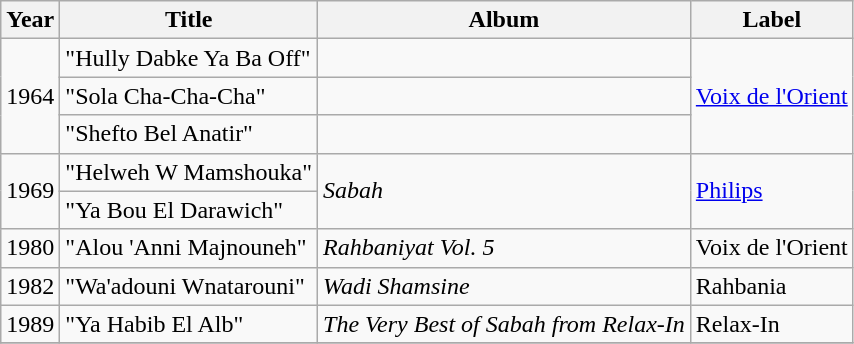<table class="wikitable sortable" border="2">
<tr>
<th scope="col">Year</th>
<th scope="col">Title</th>
<th scope="col">Album</th>
<th scope="col">Label</th>
</tr>
<tr>
<td rowspan="3">1964</td>
<td>"Hully Dabke Ya Ba Off"</td>
<td></td>
<td rowspan="3"><a href='#'>Voix de l'Orient</a></td>
</tr>
<tr>
<td>"Sola Cha-Cha-Cha"</td>
<td></td>
</tr>
<tr>
<td>"Shefto Bel Anatir"</td>
<td></td>
</tr>
<tr>
<td rowspan="2">1969</td>
<td>"Helweh W Mamshouka"</td>
<td rowspan="2"><em>Sabah</em></td>
<td rowspan="2"><a href='#'>Philips</a></td>
</tr>
<tr>
<td>"Ya Bou El Darawich"</td>
</tr>
<tr>
<td>1980</td>
<td>"Alou 'Anni Majnouneh"</td>
<td><em>Rahbaniyat Vol. 5</em></td>
<td>Voix de l'Orient</td>
</tr>
<tr>
<td>1982</td>
<td>"Wa'adouni Wnatarouni"</td>
<td><em>Wadi Shamsine</em></td>
<td>Rahbania</td>
</tr>
<tr>
<td>1989</td>
<td>"Ya Habib El Alb"</td>
<td><em>The Very Best of Sabah from Relax-In</em></td>
<td>Relax-In</td>
</tr>
<tr>
</tr>
</table>
